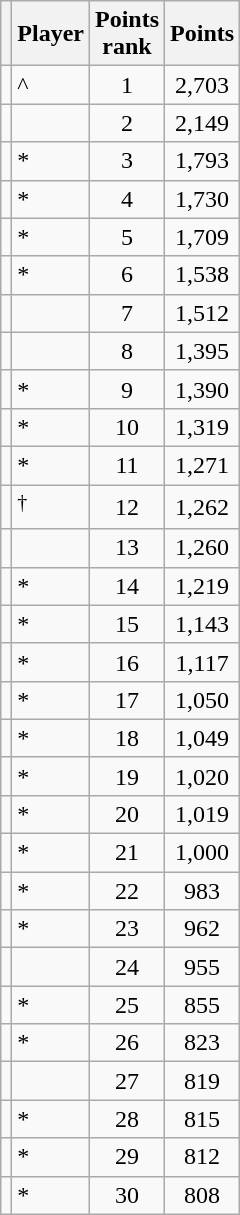<table class="wikitable sortable" style="text-align:center">
<tr>
<th></th>
<th>Player</th>
<th>Points<br>rank</th>
<th>Points</th>
</tr>
<tr>
<td></td>
<td align=left>^</td>
<td>1</td>
<td>2,703</td>
</tr>
<tr>
<td></td>
<td align=left></td>
<td>2</td>
<td>2,149</td>
</tr>
<tr>
<td></td>
<td align=left>*</td>
<td>3</td>
<td>1,793</td>
</tr>
<tr>
<td></td>
<td align=left>*</td>
<td>4</td>
<td>1,730</td>
</tr>
<tr>
<td></td>
<td align=left>*</td>
<td>5</td>
<td>1,709</td>
</tr>
<tr>
<td></td>
<td align=left>*</td>
<td>6</td>
<td>1,538</td>
</tr>
<tr>
<td></td>
<td align=left></td>
<td>7</td>
<td>1,512</td>
</tr>
<tr>
<td></td>
<td align=left></td>
<td>8</td>
<td>1,395</td>
</tr>
<tr>
<td></td>
<td align=left>*</td>
<td>9</td>
<td>1,390</td>
</tr>
<tr>
<td></td>
<td align=left>*</td>
<td>10</td>
<td>1,319</td>
</tr>
<tr>
<td></td>
<td align=left>*</td>
<td>11</td>
<td>1,271</td>
</tr>
<tr>
<td></td>
<td align=left><sup>†</sup></td>
<td>12</td>
<td>1,262</td>
</tr>
<tr>
<td></td>
<td align=left></td>
<td>13</td>
<td>1,260</td>
</tr>
<tr>
<td></td>
<td align=left>*</td>
<td>14</td>
<td>1,219</td>
</tr>
<tr>
<td></td>
<td align=left>*</td>
<td>15</td>
<td>1,143</td>
</tr>
<tr>
<td></td>
<td align=left>*</td>
<td>16</td>
<td>1,117</td>
</tr>
<tr>
<td></td>
<td align=left>*</td>
<td>17</td>
<td>1,050</td>
</tr>
<tr>
<td></td>
<td align=left>*</td>
<td>18</td>
<td>1,049</td>
</tr>
<tr>
<td></td>
<td align=left>*</td>
<td>19</td>
<td>1,020</td>
</tr>
<tr>
<td></td>
<td align=left>*</td>
<td>20</td>
<td>1,019</td>
</tr>
<tr>
<td></td>
<td align=left>*</td>
<td>21</td>
<td>1,000</td>
</tr>
<tr>
<td></td>
<td align=left>*</td>
<td>22</td>
<td>983</td>
</tr>
<tr>
<td></td>
<td align=left>*</td>
<td>23</td>
<td>962</td>
</tr>
<tr>
<td></td>
<td align=left></td>
<td>24</td>
<td>955</td>
</tr>
<tr>
<td></td>
<td align=left>*</td>
<td>25</td>
<td>855</td>
</tr>
<tr>
<td></td>
<td align=left>*</td>
<td>26</td>
<td>823</td>
</tr>
<tr>
<td></td>
<td align=left></td>
<td>27</td>
<td>819</td>
</tr>
<tr>
<td></td>
<td align=left>*</td>
<td>28</td>
<td>815</td>
</tr>
<tr>
<td></td>
<td align=left>*</td>
<td>29</td>
<td>812</td>
</tr>
<tr>
<td></td>
<td align=left>*</td>
<td>30</td>
<td>808</td>
</tr>
</table>
